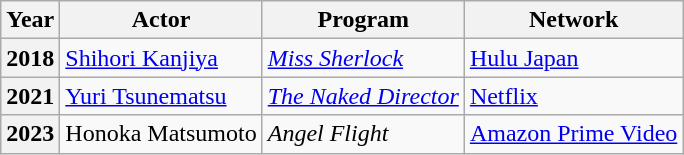<table class="wikitable plainrowheaders">
<tr>
<th>Year</th>
<th>Actor</th>
<th>Program</th>
<th>Network</th>
</tr>
<tr>
<th scope="row">2018</th>
<td><a href='#'>Shihori Kanjiya</a></td>
<td><em><a href='#'>Miss Sherlock</a></em></td>
<td><a href='#'>Hulu Japan</a></td>
</tr>
<tr>
<th scope="row">2021</th>
<td><a href='#'>Yuri Tsunematsu</a></td>
<td><em><a href='#'>The Naked Director</a></em></td>
<td><a href='#'>Netflix</a></td>
</tr>
<tr>
<th scope="row">2023</th>
<td>Honoka Matsumoto</td>
<td><em>Angel Flight</em></td>
<td><a href='#'>Amazon Prime Video</a></td>
</tr>
</table>
